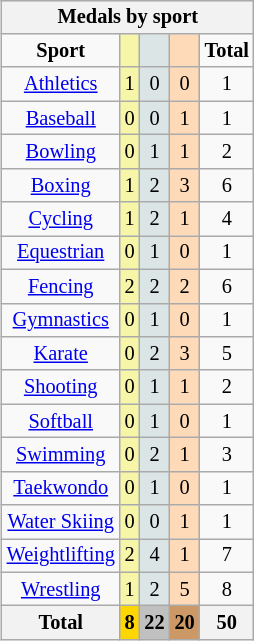<table class="wikitable" style="font-size:85%; float:right;">
<tr style="background:#efefef;">
<th colspan=7>Medals by sport</th>
</tr>
<tr align=center>
<td><strong>Sport</strong></td>
<td style="background:#f7f6a8;"></td>
<td style="background:#dce5e5;"></td>
<td style="background:#ffdab9;"></td>
<td><strong>Total</strong></td>
</tr>
<tr align=center>
<td><a href='#'>Athletics</a></td>
<td style="background:#f7f6a8;">1</td>
<td style="background:#dce5e5;">0</td>
<td style="background:#ffdab9;">0</td>
<td>1</td>
</tr>
<tr align=center>
<td><a href='#'>Baseball</a></td>
<td style="background:#f7f6a8;">0</td>
<td style="background:#dce5e5;">0</td>
<td style="background:#ffdab9;">1</td>
<td>1</td>
</tr>
<tr align=center>
<td><a href='#'>Bowling</a></td>
<td style="background:#f7f6a8;">0</td>
<td style="background:#dce5e5;">1</td>
<td style="background:#ffdab9;">1</td>
<td>2</td>
</tr>
<tr align=center>
<td><a href='#'>Boxing</a></td>
<td style="background:#f7f6a8;">1</td>
<td style="background:#dce5e5;">2</td>
<td style="background:#ffdab9;">3</td>
<td>6</td>
</tr>
<tr align=center>
<td><a href='#'>Cycling</a></td>
<td style="background:#f7f6a8;">1</td>
<td style="background:#dce5e5;">2</td>
<td style="background:#ffdab9;">1</td>
<td>4</td>
</tr>
<tr align=center>
<td><a href='#'>Equestrian</a></td>
<td style="background:#f7f6a8;">0</td>
<td style="background:#dce5e5;">1</td>
<td style="background:#ffdab9;">0</td>
<td>1</td>
</tr>
<tr align=center>
<td><a href='#'>Fencing</a></td>
<td style="background:#f7f6a8;">2</td>
<td style="background:#dce5e5;">2</td>
<td style="background:#ffdab9;">2</td>
<td>6</td>
</tr>
<tr align=center>
<td><a href='#'>Gymnastics</a></td>
<td style="background:#f7f6a8;">0</td>
<td style="background:#dce5e5;">1</td>
<td style="background:#ffdab9;">0</td>
<td>1</td>
</tr>
<tr align=center>
<td><a href='#'>Karate</a></td>
<td style="background:#f7f6a8;">0</td>
<td style="background:#dce5e5;">2</td>
<td style="background:#ffdab9;">3</td>
<td>5</td>
</tr>
<tr align=center>
<td><a href='#'>Shooting</a></td>
<td style="background:#f7f6a8;">0</td>
<td style="background:#dce5e5;">1</td>
<td style="background:#ffdab9;">1</td>
<td>2</td>
</tr>
<tr align=center>
<td><a href='#'>Softball</a></td>
<td style="background:#f7f6a8;">0</td>
<td style="background:#dce5e5;">1</td>
<td style="background:#ffdab9;">0</td>
<td>1</td>
</tr>
<tr align=center>
<td><a href='#'>Swimming</a></td>
<td style="background:#f7f6a8;">0</td>
<td style="background:#dce5e5;">2</td>
<td style="background:#ffdab9;">1</td>
<td>3</td>
</tr>
<tr align=center>
<td><a href='#'>Taekwondo</a></td>
<td style="background:#f7f6a8;">0</td>
<td style="background:#dce5e5;">1</td>
<td style="background:#ffdab9;">0</td>
<td>1</td>
</tr>
<tr align=center>
<td><a href='#'>Water Skiing</a></td>
<td style="background:#f7f6a8;">0</td>
<td style="background:#dce5e5;">0</td>
<td style="background:#ffdab9;">1</td>
<td>1</td>
</tr>
<tr align=center>
<td><a href='#'>Weightlifting</a></td>
<td style="background:#f7f6a8;">2</td>
<td style="background:#dce5e5;">4</td>
<td style="background:#ffdab9;">1</td>
<td>7</td>
</tr>
<tr align=center>
<td><a href='#'>Wrestling</a></td>
<td style="background:#f7f6a8;">1</td>
<td style="background:#dce5e5;">2</td>
<td style="background:#ffdab9;">5</td>
<td>8</td>
</tr>
<tr align=center>
<th>Total</th>
<th style="background:gold;">8</th>
<th style="background:silver;">22</th>
<th style="background:#c96;">20</th>
<th>50</th>
</tr>
</table>
